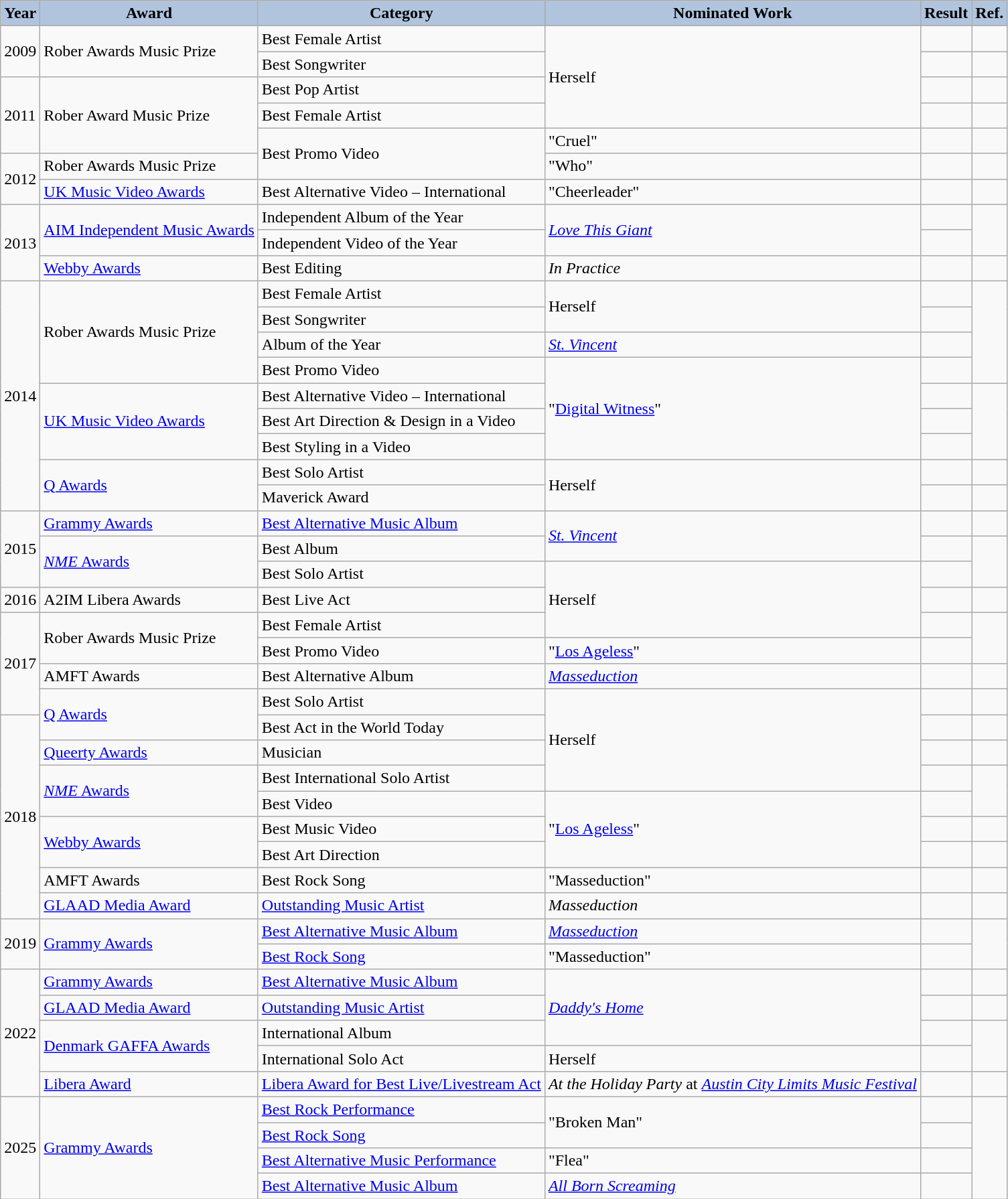<table class="wikitable">
<tr style="text-align:center;">
<th style="background:#B0C4DE">Year</th>
<th style="background:#B0C4DE">Award</th>
<th style="background:#B0C4DE">Category</th>
<th style="background:#B0C4DE">Nominated Work</th>
<th style="background:#B0C4DE">Result</th>
<th style="background:#B0C4DE">Ref.</th>
</tr>
<tr>
<td rowspan=2>2009</td>
<td rowspan=2>Rober Awards Music Prize</td>
<td>Best Female Artist</td>
<td rowspan=4>Herself</td>
<td></td>
<td></td>
</tr>
<tr>
<td>Best Songwriter</td>
<td></td>
<td></td>
</tr>
<tr>
<td rowspan=3>2011</td>
<td rowspan=3>Rober Award Music Prize</td>
<td>Best Pop Artist</td>
<td></td>
<td></td>
</tr>
<tr>
<td>Best Female Artist</td>
<td></td>
<td></td>
</tr>
<tr>
<td rowspan=2>Best Promo Video</td>
<td>"Cruel"</td>
<td></td>
<td></td>
</tr>
<tr>
<td rowspan=2>2012</td>
<td>Rober Awards Music Prize</td>
<td>"Who"</td>
<td></td>
<td></td>
</tr>
<tr>
<td><a href='#'>UK Music Video Awards</a></td>
<td>Best Alternative Video – International</td>
<td>"Cheerleader"</td>
<td></td>
<td></td>
</tr>
<tr>
<td rowspan=3>2013</td>
<td rowspan=2><a href='#'>AIM Independent Music Awards</a></td>
<td>Independent Album of the Year</td>
<td rowspan=2><em><a href='#'>Love This Giant</a></em></td>
<td></td>
<td rowspan=2></td>
</tr>
<tr>
<td>Independent Video of the Year</td>
<td></td>
</tr>
<tr>
<td><a href='#'>Webby Awards</a></td>
<td>Best Editing</td>
<td><em>In Practice</em></td>
<td></td>
<td></td>
</tr>
<tr>
<td rowspan=9>2014</td>
<td rowspan=4>Rober Awards Music Prize</td>
<td>Best Female Artist</td>
<td rowspan=2>Herself</td>
<td></td>
<td rowspan=4></td>
</tr>
<tr>
<td>Best Songwriter</td>
<td></td>
</tr>
<tr>
<td>Album of the Year</td>
<td><em><a href='#'>St. Vincent</a></em></td>
<td></td>
</tr>
<tr>
<td>Best Promo Video</td>
<td rowspan=4>"<a href='#'>Digital Witness</a>"</td>
<td></td>
</tr>
<tr>
<td rowspan=3><a href='#'>UK Music Video Awards</a></td>
<td>Best Alternative Video – International</td>
<td></td>
<td rowspan=3></td>
</tr>
<tr>
<td>Best Art Direction & Design in a Video</td>
<td></td>
</tr>
<tr>
<td>Best Styling in a Video</td>
<td></td>
</tr>
<tr>
<td rowspan=2><a href='#'>Q Awards</a></td>
<td>Best Solo Artist</td>
<td rowspan=2>Herself</td>
<td></td>
<td></td>
</tr>
<tr>
<td>Maverick Award</td>
<td></td>
<td></td>
</tr>
<tr>
<td rowspan=3>2015</td>
<td><a href='#'>Grammy Awards</a></td>
<td><a href='#'>Best Alternative Music Album</a></td>
<td rowspan=2><em><a href='#'>St. Vincent</a></em></td>
<td></td>
<td></td>
</tr>
<tr>
<td rowspan=2><a href='#'><em>NME</em> Awards</a></td>
<td>Best Album</td>
<td></td>
<td rowspan=2></td>
</tr>
<tr>
<td>Best Solo Artist</td>
<td rowspan=3>Herself</td>
<td></td>
</tr>
<tr>
<td>2016</td>
<td>A2IM Libera Awards</td>
<td>Best Live Act</td>
<td></td>
<td></td>
</tr>
<tr>
<td rowspan=4>2017</td>
<td rowspan=2>Rober Awards Music Prize</td>
<td>Best Female Artist</td>
<td></td>
<td rowspan=2></td>
</tr>
<tr>
<td>Best Promo Video</td>
<td>"<a href='#'>Los Ageless</a>"</td>
<td></td>
</tr>
<tr>
<td>AMFT Awards</td>
<td>Best Alternative Album</td>
<td><em><a href='#'>Masseduction</a></em></td>
<td></td>
<td></td>
</tr>
<tr>
<td rowspan=2><a href='#'>Q Awards</a></td>
<td>Best Solo Artist</td>
<td rowspan=4>Herself</td>
<td></td>
<td></td>
</tr>
<tr>
<td rowspan=8>2018</td>
<td>Best Act in the World Today</td>
<td></td>
<td></td>
</tr>
<tr>
<td><a href='#'>Queerty Awards</a></td>
<td>Musician</td>
<td></td>
<td></td>
</tr>
<tr>
<td rowspan=2><a href='#'><em>NME</em> Awards</a></td>
<td>Best International Solo Artist</td>
<td></td>
<td rowspan=2></td>
</tr>
<tr>
<td>Best Video</td>
<td rowspan=3>"<a href='#'>Los Ageless</a>"</td>
<td></td>
</tr>
<tr>
<td rowspan=2><a href='#'>Webby Awards</a></td>
<td>Best Music Video</td>
<td></td>
<td></td>
</tr>
<tr>
<td>Best Art Direction</td>
<td></td>
<td></td>
</tr>
<tr>
<td>AMFT Awards</td>
<td>Best Rock Song</td>
<td>"Masseduction"</td>
<td></td>
<td></td>
</tr>
<tr>
<td><a href='#'>GLAAD Media Award</a></td>
<td><a href='#'>Outstanding Music Artist</a></td>
<td><em>Masseduction</em></td>
<td></td>
<td></td>
</tr>
<tr>
<td rowspan="2">2019</td>
<td rowspan="2"><a href='#'>Grammy Awards</a></td>
<td><a href='#'>Best Alternative Music Album</a></td>
<td><em><a href='#'>Masseduction</a></em></td>
<td></td>
<td rowspan=2></td>
</tr>
<tr>
<td><a href='#'>Best Rock Song</a></td>
<td>"Masseduction"</td>
<td></td>
</tr>
<tr>
<td rowspan="5">2022</td>
<td><a href='#'>Grammy Awards</a></td>
<td><a href='#'>Best Alternative Music Album</a></td>
<td rowspan="3"><em><a href='#'>Daddy's Home</a></em></td>
<td></td>
<td style="text-align:center;"></td>
</tr>
<tr>
<td><a href='#'>GLAAD Media Award</a></td>
<td><a href='#'>Outstanding Music Artist</a></td>
<td></td>
<td style="text-align:center;"></td>
</tr>
<tr>
<td rowspan=2><a href='#'>Denmark GAFFA Awards</a></td>
<td>International Album</td>
<td></td>
<td style="text-align:center;" rowspan="2"></td>
</tr>
<tr>
<td>International Solo Act</td>
<td>Herself</td>
<td></td>
</tr>
<tr>
<td><a href='#'>Libera Award</a></td>
<td><a href='#'>Libera Award for Best Live/Livestream Act</a></td>
<td><em>At the Holiday Party</em> at <em><a href='#'>Austin City Limits Music Festival</a></em></td>
<td></td>
<td style="text-align:center;"></td>
</tr>
<tr>
<td rowspan="4">2025</td>
<td rowspan="4"><a href='#'>Grammy Awards</a></td>
<td><a href='#'>Best Rock Performance</a></td>
<td rowspan="2">"Broken Man"</td>
<td></td>
<td rowspan="4"></td>
</tr>
<tr>
<td><a href='#'>Best Rock Song</a></td>
<td></td>
</tr>
<tr>
<td><a href='#'>Best Alternative Music Performance</a></td>
<td>"Flea"</td>
<td></td>
</tr>
<tr>
<td><a href='#'>Best Alternative Music Album</a></td>
<td><em><a href='#'>All Born Screaming</a></em></td>
<td></td>
</tr>
</table>
